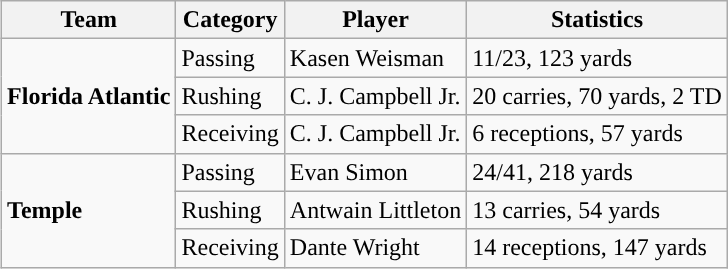<table class="wikitable" style="float: right;">
<tr>
<th>Team</th>
<th>Category</th>
<th>Player</th>
<th>Statistics</th>
</tr>
<tr>
<td rowspan=3><strong>Florida Atlantic</strong></td>
<td>Passing</td>
<td>Kasen Weisman</td>
<td>11/23, 123 yards</td>
</tr>
<tr>
<td>Rushing</td>
<td>C. J. Campbell Jr.</td>
<td>20 carries, 70 yards, 2 TD</td>
</tr>
<tr>
<td>Receiving</td>
<td>C. J. Campbell Jr.</td>
<td>6 receptions, 57 yards</td>
</tr>
<tr>
<td rowspan=3><strong>Temple</strong></td>
<td>Passing</td>
<td>Evan Simon</td>
<td>24/41, 218 yards</td>
</tr>
<tr>
<td>Rushing</td>
<td>Antwain Littleton</td>
<td>13 carries, 54 yards</td>
</tr>
<tr>
<td>Receiving</td>
<td>Dante Wright</td>
<td>14 receptions, 147 yards</td>
</tr>
</table>
